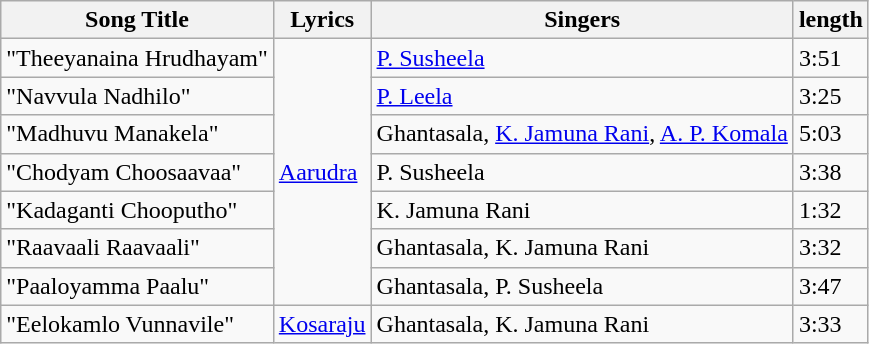<table class="wikitable">
<tr>
<th>Song Title</th>
<th>Lyrics</th>
<th>Singers</th>
<th>length</th>
</tr>
<tr>
<td>"Theeyanaina Hrudhayam"</td>
<td rowspan="7"><a href='#'>Aarudra</a></td>
<td><a href='#'>P. Susheela</a></td>
<td>3:51</td>
</tr>
<tr>
<td>"Navvula Nadhilo"</td>
<td><a href='#'>P. Leela</a></td>
<td>3:25</td>
</tr>
<tr>
<td>"Madhuvu Manakela"</td>
<td>Ghantasala, <a href='#'>K. Jamuna Rani</a>, <a href='#'>A. P. Komala</a></td>
<td>5:03</td>
</tr>
<tr>
<td>"Chodyam Choosaavaa"</td>
<td>P. Susheela</td>
<td>3:38</td>
</tr>
<tr>
<td>"Kadaganti Chooputho"</td>
<td>K. Jamuna Rani</td>
<td>1:32</td>
</tr>
<tr>
<td>"Raavaali Raavaali"</td>
<td>Ghantasala, K. Jamuna Rani</td>
<td>3:32</td>
</tr>
<tr>
<td>"Paaloyamma Paalu"</td>
<td>Ghantasala, P. Susheela</td>
<td>3:47</td>
</tr>
<tr>
<td>"Eelokamlo Vunnavile"</td>
<td><a href='#'>Kosaraju</a></td>
<td>Ghantasala, K. Jamuna Rani</td>
<td>3:33</td>
</tr>
</table>
